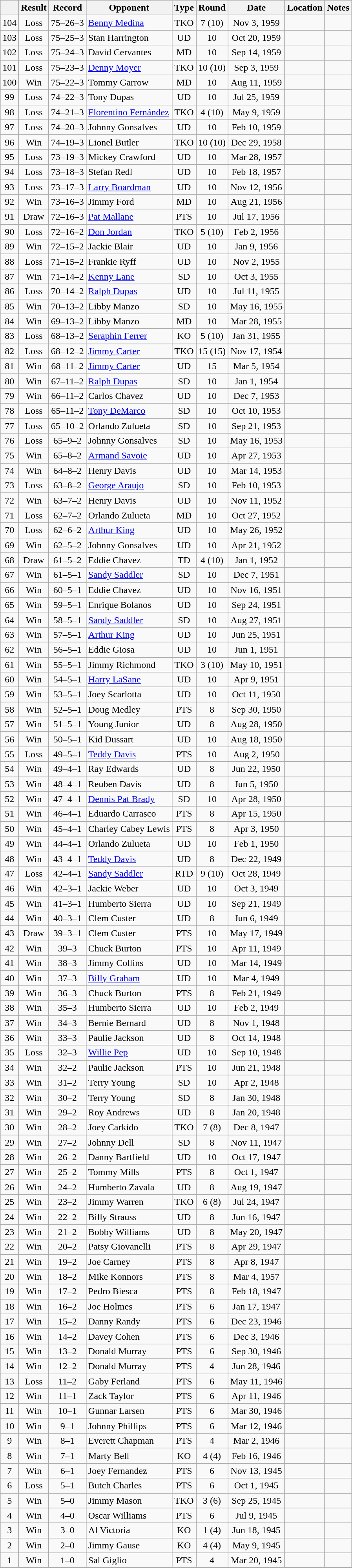<table class="wikitable" style="text-align:center">
<tr>
<th></th>
<th>Result</th>
<th>Record</th>
<th>Opponent</th>
<th>Type</th>
<th>Round</th>
<th>Date</th>
<th>Location</th>
<th>Notes</th>
</tr>
<tr>
<td>104</td>
<td>Loss</td>
<td>75–26–3</td>
<td align=left><a href='#'>Benny Medina</a></td>
<td>TKO</td>
<td>7 (10)</td>
<td>Nov 3, 1959</td>
<td style="text-align:left;"></td>
<td></td>
</tr>
<tr>
<td>103</td>
<td>Loss</td>
<td>75–25–3</td>
<td align=left>Stan Harrington</td>
<td>UD</td>
<td>10</td>
<td>Oct 20, 1959</td>
<td style="text-align:left;"></td>
<td></td>
</tr>
<tr>
<td>102</td>
<td>Loss</td>
<td>75–24–3</td>
<td align=left>David Cervantes</td>
<td>MD</td>
<td>10</td>
<td>Sep 14, 1959</td>
<td style="text-align:left;"></td>
<td></td>
</tr>
<tr>
<td>101</td>
<td>Loss</td>
<td>75–23–3</td>
<td align=left><a href='#'>Denny Moyer</a></td>
<td>TKO</td>
<td>10 (10)</td>
<td>Sep 3, 1959</td>
<td style="text-align:left;"></td>
<td></td>
</tr>
<tr>
<td>100</td>
<td>Win</td>
<td>75–22–3</td>
<td align=left>Tommy Garrow</td>
<td>MD</td>
<td>10</td>
<td>Aug 11, 1959</td>
<td style="text-align:left;"></td>
<td></td>
</tr>
<tr>
<td>99</td>
<td>Loss</td>
<td>74–22–3</td>
<td align=left>Tony Dupas</td>
<td>UD</td>
<td>10</td>
<td>Jul 25, 1959</td>
<td style="text-align:left;"></td>
<td></td>
</tr>
<tr>
<td>98</td>
<td>Loss</td>
<td>74–21–3</td>
<td align=left><a href='#'>Florentino Fernández</a></td>
<td>TKO</td>
<td>4 (10)</td>
<td>May 9, 1959</td>
<td style="text-align:left;"></td>
<td></td>
</tr>
<tr>
<td>97</td>
<td>Loss</td>
<td>74–20–3</td>
<td align=left>Johnny Gonsalves</td>
<td>UD</td>
<td>10</td>
<td>Feb 10, 1959</td>
<td style="text-align:left;"></td>
<td></td>
</tr>
<tr>
<td>96</td>
<td>Win</td>
<td>74–19–3</td>
<td align=left>Lionel Butler</td>
<td>TKO</td>
<td>10 (10)</td>
<td>Dec 29, 1958</td>
<td style="text-align:left;"></td>
<td></td>
</tr>
<tr>
<td>95</td>
<td>Loss</td>
<td>73–19–3</td>
<td align=left>Mickey Crawford</td>
<td>UD</td>
<td>10</td>
<td>Mar 28, 1957</td>
<td style="text-align:left;"></td>
<td></td>
</tr>
<tr>
<td>94</td>
<td>Loss</td>
<td>73–18–3</td>
<td align=left>Stefan Redl</td>
<td>UD</td>
<td>10</td>
<td>Feb 18, 1957</td>
<td style="text-align:left;"></td>
<td></td>
</tr>
<tr>
<td>93</td>
<td>Loss</td>
<td>73–17–3</td>
<td align=left><a href='#'>Larry Boardman</a></td>
<td>UD</td>
<td>10</td>
<td>Nov 12, 1956</td>
<td style="text-align:left;"></td>
<td></td>
</tr>
<tr>
<td>92</td>
<td>Win</td>
<td>73–16–3</td>
<td align=left>Jimmy Ford</td>
<td>MD</td>
<td>10</td>
<td>Aug 21, 1956</td>
<td style="text-align:left;"></td>
<td></td>
</tr>
<tr>
<td>91</td>
<td>Draw</td>
<td>72–16–3</td>
<td align=left><a href='#'>Pat Mallane</a></td>
<td>PTS</td>
<td>10</td>
<td>Jul 17, 1956</td>
<td style="text-align:left;"></td>
<td></td>
</tr>
<tr>
<td>90</td>
<td>Loss</td>
<td>72–16–2</td>
<td align=left><a href='#'>Don Jordan</a></td>
<td>TKO</td>
<td>5 (10)</td>
<td>Feb 2, 1956</td>
<td style="text-align:left;"></td>
<td></td>
</tr>
<tr>
<td>89</td>
<td>Win</td>
<td>72–15–2</td>
<td align=left>Jackie Blair</td>
<td>UD</td>
<td>10</td>
<td>Jan 9, 1956</td>
<td style="text-align:left;"></td>
<td></td>
</tr>
<tr>
<td>88</td>
<td>Loss</td>
<td>71–15–2</td>
<td align=left>Frankie Ryff</td>
<td>UD</td>
<td>10</td>
<td>Nov 2, 1955</td>
<td style="text-align:left;"></td>
<td></td>
</tr>
<tr>
<td>87</td>
<td>Win</td>
<td>71–14–2</td>
<td align=left><a href='#'>Kenny Lane</a></td>
<td>SD</td>
<td>10</td>
<td>Oct 3, 1955</td>
<td style="text-align:left;"></td>
<td></td>
</tr>
<tr>
<td>86</td>
<td>Loss</td>
<td>70–14–2</td>
<td align=left><a href='#'>Ralph Dupas</a></td>
<td>UD</td>
<td>10</td>
<td>Jul 11, 1955</td>
<td style="text-align:left;"></td>
<td></td>
</tr>
<tr>
<td>85</td>
<td>Win</td>
<td>70–13–2</td>
<td align=left>Libby Manzo</td>
<td>SD</td>
<td>10</td>
<td>May 16, 1955</td>
<td style="text-align:left;"></td>
<td></td>
</tr>
<tr>
<td>84</td>
<td>Win</td>
<td>69–13–2</td>
<td align=left>Libby Manzo</td>
<td>MD</td>
<td>10</td>
<td>Mar 28, 1955</td>
<td style="text-align:left;"></td>
<td></td>
</tr>
<tr>
<td>83</td>
<td>Loss</td>
<td>68–13–2</td>
<td align=left><a href='#'>Seraphin Ferrer</a></td>
<td>KO</td>
<td>5 (10)</td>
<td>Jan 31, 1955</td>
<td style="text-align:left;"></td>
<td></td>
</tr>
<tr>
<td>82</td>
<td>Loss</td>
<td>68–12–2</td>
<td align=left><a href='#'>Jimmy Carter</a></td>
<td>TKO</td>
<td>15 (15)</td>
<td>Nov 17, 1954</td>
<td style="text-align:left;"></td>
<td style="text-align:left;"></td>
</tr>
<tr>
<td>81</td>
<td>Win</td>
<td>68–11–2</td>
<td align=left><a href='#'>Jimmy Carter</a></td>
<td>UD</td>
<td>15</td>
<td>Mar 5, 1954</td>
<td style="text-align:left;"></td>
<td style="text-align:left;"></td>
</tr>
<tr>
<td>80</td>
<td>Win</td>
<td>67–11–2</td>
<td align=left><a href='#'>Ralph Dupas</a></td>
<td>SD</td>
<td>10</td>
<td>Jan 1, 1954</td>
<td style="text-align:left;"></td>
<td></td>
</tr>
<tr>
<td>79</td>
<td>Win</td>
<td>66–11–2</td>
<td align=left>Carlos Chavez</td>
<td>UD</td>
<td>10</td>
<td>Dec 7, 1953</td>
<td style="text-align:left;"></td>
<td></td>
</tr>
<tr>
<td>78</td>
<td>Loss</td>
<td>65–11–2</td>
<td align=left><a href='#'>Tony DeMarco</a></td>
<td>SD</td>
<td>10</td>
<td>Oct 10, 1953</td>
<td style="text-align:left;"></td>
<td></td>
</tr>
<tr>
<td>77</td>
<td>Loss</td>
<td>65–10–2</td>
<td align=left>Orlando Zulueta</td>
<td>SD</td>
<td>10</td>
<td>Sep 21, 1953</td>
<td style="text-align:left;"></td>
<td></td>
</tr>
<tr>
<td>76</td>
<td>Loss</td>
<td>65–9–2</td>
<td align=left>Johnny Gonsalves</td>
<td>SD</td>
<td>10</td>
<td>May 16, 1953</td>
<td style="text-align:left;"></td>
<td></td>
</tr>
<tr>
<td>75</td>
<td>Win</td>
<td>65–8–2</td>
<td align=left><a href='#'>Armand Savoie</a></td>
<td>UD</td>
<td>10</td>
<td>Apr 27, 1953</td>
<td style="text-align:left;"></td>
<td></td>
</tr>
<tr>
<td>74</td>
<td>Win</td>
<td>64–8–2</td>
<td align=left>Henry Davis</td>
<td>UD</td>
<td>10</td>
<td>Mar 14, 1953</td>
<td style="text-align:left;"></td>
<td></td>
</tr>
<tr>
<td>73</td>
<td>Loss</td>
<td>63–8–2</td>
<td align=left><a href='#'>George Araujo</a></td>
<td>SD</td>
<td>10</td>
<td>Feb 10, 1953</td>
<td style="text-align:left;"></td>
<td></td>
</tr>
<tr>
<td>72</td>
<td>Win</td>
<td>63–7–2</td>
<td align=left>Henry Davis</td>
<td>UD</td>
<td>10</td>
<td>Nov 11, 1952</td>
<td style="text-align:left;"></td>
<td></td>
</tr>
<tr>
<td>71</td>
<td>Loss</td>
<td>62–7–2</td>
<td align=left>Orlando Zulueta</td>
<td>MD</td>
<td>10</td>
<td>Oct 27, 1952</td>
<td style="text-align:left;"></td>
<td></td>
</tr>
<tr>
<td>70</td>
<td>Loss</td>
<td>62–6–2</td>
<td align=left><a href='#'>Arthur King</a></td>
<td>UD</td>
<td>10</td>
<td>May 26, 1952</td>
<td style="text-align:left;"></td>
<td></td>
</tr>
<tr>
<td>69</td>
<td>Win</td>
<td>62–5–2</td>
<td align=left>Johnny Gonsalves</td>
<td>UD</td>
<td>10</td>
<td>Apr 21, 1952</td>
<td style="text-align:left;"></td>
<td></td>
</tr>
<tr>
<td>68</td>
<td>Draw</td>
<td>61–5–2</td>
<td align=left>Eddie Chavez</td>
<td>TD</td>
<td>4 (10)</td>
<td>Jan 1, 1952</td>
<td style="text-align:left;"></td>
<td style="text-align:left;"></td>
</tr>
<tr>
<td>67</td>
<td>Win</td>
<td>61–5–1</td>
<td align=left><a href='#'>Sandy Saddler</a></td>
<td>SD</td>
<td>10</td>
<td>Dec 7, 1951</td>
<td style="text-align:left;"></td>
<td></td>
</tr>
<tr>
<td>66</td>
<td>Win</td>
<td>60–5–1</td>
<td align=left>Eddie Chavez</td>
<td>UD</td>
<td>10</td>
<td>Nov 16, 1951</td>
<td style="text-align:left;"></td>
<td></td>
</tr>
<tr>
<td>65</td>
<td>Win</td>
<td>59–5–1</td>
<td align=left>Enrique Bolanos</td>
<td>UD</td>
<td>10</td>
<td>Sep 24, 1951</td>
<td style="text-align:left;"></td>
<td></td>
</tr>
<tr>
<td>64</td>
<td>Win</td>
<td>58–5–1</td>
<td align=left><a href='#'>Sandy Saddler</a></td>
<td>SD</td>
<td>10</td>
<td>Aug 27, 1951</td>
<td style="text-align:left;"></td>
<td></td>
</tr>
<tr>
<td>63</td>
<td>Win</td>
<td>57–5–1</td>
<td align=left><a href='#'>Arthur King</a></td>
<td>UD</td>
<td>10</td>
<td>Jun 25, 1951</td>
<td style="text-align:left;"></td>
<td></td>
</tr>
<tr>
<td>62</td>
<td>Win</td>
<td>56–5–1</td>
<td align=left>Eddie Giosa</td>
<td>UD</td>
<td>10</td>
<td>Jun 1, 1951</td>
<td style="text-align:left;"></td>
<td></td>
</tr>
<tr>
<td>61</td>
<td>Win</td>
<td>55–5–1</td>
<td align=left>Jimmy Richmond</td>
<td>TKO</td>
<td>3 (10)</td>
<td>May 10, 1951</td>
<td style="text-align:left;"></td>
<td></td>
</tr>
<tr>
<td>60</td>
<td>Win</td>
<td>54–5–1</td>
<td align=left><a href='#'>Harry LaSane</a></td>
<td>UD</td>
<td>10</td>
<td>Apr 9, 1951</td>
<td style="text-align:left;"></td>
<td></td>
</tr>
<tr>
<td>59</td>
<td>Win</td>
<td>53–5–1</td>
<td align=left>Joey Scarlotta</td>
<td>UD</td>
<td>10</td>
<td>Oct 11, 1950</td>
<td style="text-align:left;"></td>
<td></td>
</tr>
<tr>
<td>58</td>
<td>Win</td>
<td>52–5–1</td>
<td align=left>Doug Medley</td>
<td>PTS</td>
<td>8</td>
<td>Sep 30, 1950</td>
<td style="text-align:left;"></td>
<td></td>
</tr>
<tr>
<td>57</td>
<td>Win</td>
<td>51–5–1</td>
<td align=left>Young Junior</td>
<td>UD</td>
<td>8</td>
<td>Aug 28, 1950</td>
<td style="text-align:left;"></td>
<td></td>
</tr>
<tr>
<td>56</td>
<td>Win</td>
<td>50–5–1</td>
<td align=left>Kid Dussart</td>
<td>UD</td>
<td>10</td>
<td>Aug 18, 1950</td>
<td style="text-align:left;"></td>
<td></td>
</tr>
<tr>
<td>55</td>
<td>Loss</td>
<td>49–5–1</td>
<td align=left><a href='#'>Teddy Davis</a></td>
<td>PTS</td>
<td>10</td>
<td>Aug 2, 1950</td>
<td style="text-align:left;"></td>
<td></td>
</tr>
<tr>
<td>54</td>
<td>Win</td>
<td>49–4–1</td>
<td align=left>Ray Edwards</td>
<td>UD</td>
<td>8</td>
<td>Jun 22, 1950</td>
<td style="text-align:left;"></td>
<td></td>
</tr>
<tr>
<td>53</td>
<td>Win</td>
<td>48–4–1</td>
<td align=left>Reuben Davis</td>
<td>UD</td>
<td>8</td>
<td>Jun 5, 1950</td>
<td style="text-align:left;"></td>
<td></td>
</tr>
<tr>
<td>52</td>
<td>Win</td>
<td>47–4–1</td>
<td align=left><a href='#'>Dennis Pat Brady</a></td>
<td>SD</td>
<td>10</td>
<td>Apr 28, 1950</td>
<td style="text-align:left;"></td>
<td></td>
</tr>
<tr>
<td>51</td>
<td>Win</td>
<td>46–4–1</td>
<td align=left>Eduardo Carrasco</td>
<td>PTS</td>
<td>8</td>
<td>Apr 15, 1950</td>
<td style="text-align:left;"></td>
<td></td>
</tr>
<tr>
<td>50</td>
<td>Win</td>
<td>45–4–1</td>
<td align=left>Charley Cabey Lewis</td>
<td>PTS</td>
<td>8</td>
<td>Apr 3, 1950</td>
<td style="text-align:left;"></td>
<td></td>
</tr>
<tr>
<td>49</td>
<td>Win</td>
<td>44–4–1</td>
<td align=left>Orlando Zulueta</td>
<td>UD</td>
<td>10</td>
<td>Feb 1, 1950</td>
<td style="text-align:left;"></td>
<td></td>
</tr>
<tr>
<td>48</td>
<td>Win</td>
<td>43–4–1</td>
<td align=left><a href='#'>Teddy Davis</a></td>
<td>UD</td>
<td>8</td>
<td>Dec 22, 1949</td>
<td style="text-align:left;"></td>
<td></td>
</tr>
<tr>
<td>47</td>
<td>Loss</td>
<td>42–4–1</td>
<td align=left><a href='#'>Sandy Saddler</a></td>
<td>RTD</td>
<td>9 (10)</td>
<td>Oct 28, 1949</td>
<td style="text-align:left;"></td>
<td></td>
</tr>
<tr>
<td>46</td>
<td>Win</td>
<td>42–3–1</td>
<td align=left>Jackie Weber</td>
<td>UD</td>
<td>10</td>
<td>Oct 3, 1949</td>
<td style="text-align:left;"></td>
<td></td>
</tr>
<tr>
<td>45</td>
<td>Win</td>
<td>41–3–1</td>
<td align=left>Humberto Sierra</td>
<td>UD</td>
<td>10</td>
<td>Sep 21, 1949</td>
<td style="text-align:left;"></td>
<td></td>
</tr>
<tr>
<td>44</td>
<td>Win</td>
<td>40–3–1</td>
<td align=left>Clem Custer</td>
<td>UD</td>
<td>8</td>
<td>Jun 6, 1949</td>
<td style="text-align:left;"></td>
<td></td>
</tr>
<tr>
<td>43</td>
<td>Draw</td>
<td>39–3–1</td>
<td align=left>Clem Custer</td>
<td>PTS</td>
<td>10</td>
<td>May 17, 1949</td>
<td style="text-align:left;"></td>
<td></td>
</tr>
<tr>
<td>42</td>
<td>Win</td>
<td>39–3</td>
<td align=left>Chuck Burton</td>
<td>PTS</td>
<td>10</td>
<td>Apr 11, 1949</td>
<td style="text-align:left;"></td>
<td></td>
</tr>
<tr>
<td>41</td>
<td>Win</td>
<td>38–3</td>
<td align=left>Jimmy Collins</td>
<td>UD</td>
<td>10</td>
<td>Mar 14, 1949</td>
<td style="text-align:left;"></td>
<td></td>
</tr>
<tr>
<td>40</td>
<td>Win</td>
<td>37–3</td>
<td align=left><a href='#'>Billy Graham</a></td>
<td>UD</td>
<td>10</td>
<td>Mar 4, 1949</td>
<td style="text-align:left;"></td>
<td></td>
</tr>
<tr>
<td>39</td>
<td>Win</td>
<td>36–3</td>
<td align=left>Chuck Burton</td>
<td>PTS</td>
<td>8</td>
<td>Feb 21, 1949</td>
<td style="text-align:left;"></td>
<td></td>
</tr>
<tr>
<td>38</td>
<td>Win</td>
<td>35–3</td>
<td align=left>Humberto Sierra</td>
<td>UD</td>
<td>10</td>
<td>Feb 2, 1949</td>
<td style="text-align:left;"></td>
<td></td>
</tr>
<tr>
<td>37</td>
<td>Win</td>
<td>34–3</td>
<td align=left>Bernie Bernard</td>
<td>UD</td>
<td>8</td>
<td>Nov 1, 1948</td>
<td style="text-align:left;"></td>
<td></td>
</tr>
<tr>
<td>36</td>
<td>Win</td>
<td>33–3</td>
<td align=left>Paulie Jackson</td>
<td>UD</td>
<td>8</td>
<td>Oct 14, 1948</td>
<td style="text-align:left;"></td>
<td></td>
</tr>
<tr>
<td>35</td>
<td>Loss</td>
<td>32–3</td>
<td align=left><a href='#'>Willie Pep</a></td>
<td>UD</td>
<td>10</td>
<td>Sep 10, 1948</td>
<td style="text-align:left;"></td>
<td></td>
</tr>
<tr>
<td>34</td>
<td>Win</td>
<td>32–2</td>
<td align=left>Paulie Jackson</td>
<td>PTS</td>
<td>10</td>
<td>Jun 21, 1948</td>
<td style="text-align:left;"></td>
<td></td>
</tr>
<tr>
<td>33</td>
<td>Win</td>
<td>31–2</td>
<td align=left>Terry Young</td>
<td>SD</td>
<td>10</td>
<td>Apr 2, 1948</td>
<td style="text-align:left;"></td>
<td></td>
</tr>
<tr>
<td>32</td>
<td>Win</td>
<td>30–2</td>
<td align=left>Terry Young</td>
<td>SD</td>
<td>8</td>
<td>Jan 30, 1948</td>
<td style="text-align:left;"></td>
<td></td>
</tr>
<tr>
<td>31</td>
<td>Win</td>
<td>29–2</td>
<td align=left>Roy Andrews</td>
<td>UD</td>
<td>8</td>
<td>Jan 20, 1948</td>
<td style="text-align:left;"></td>
<td></td>
</tr>
<tr>
<td>30</td>
<td>Win</td>
<td>28–2</td>
<td align=left>Joey Carkido</td>
<td>TKO</td>
<td>7 (8)</td>
<td>Dec 8, 1947</td>
<td style="text-align:left;"></td>
<td></td>
</tr>
<tr>
<td>29</td>
<td>Win</td>
<td>27–2</td>
<td align=left>Johnny Dell</td>
<td>SD</td>
<td>8</td>
<td>Nov 11, 1947</td>
<td style="text-align:left;"></td>
<td></td>
</tr>
<tr>
<td>28</td>
<td>Win</td>
<td>26–2</td>
<td align=left>Danny Bartfield</td>
<td>UD</td>
<td>10</td>
<td>Oct 17, 1947</td>
<td style="text-align:left;"></td>
<td></td>
</tr>
<tr>
<td>27</td>
<td>Win</td>
<td>25–2</td>
<td align=left>Tommy Mills</td>
<td>PTS</td>
<td>8</td>
<td>Oct 1, 1947</td>
<td style="text-align:left;"></td>
<td></td>
</tr>
<tr>
<td>26</td>
<td>Win</td>
<td>24–2</td>
<td align=left>Humberto Zavala</td>
<td>UD</td>
<td>8</td>
<td>Aug 19, 1947</td>
<td style="text-align:left;"></td>
<td></td>
</tr>
<tr>
<td>25</td>
<td>Win</td>
<td>23–2</td>
<td align=left>Jimmy Warren</td>
<td>TKO</td>
<td>6 (8)</td>
<td>Jul 24, 1947</td>
<td style="text-align:left;"></td>
<td></td>
</tr>
<tr>
<td>24</td>
<td>Win</td>
<td>22–2</td>
<td align=left>Billy Strauss</td>
<td>UD</td>
<td>8</td>
<td>Jun 16, 1947</td>
<td style="text-align:left;"></td>
<td></td>
</tr>
<tr>
<td>23</td>
<td>Win</td>
<td>21–2</td>
<td align=left>Bobby Williams</td>
<td>UD</td>
<td>8</td>
<td>May 20, 1947</td>
<td style="text-align:left;"></td>
<td></td>
</tr>
<tr>
<td>22</td>
<td>Win</td>
<td>20–2</td>
<td align=left>Patsy Giovanelli</td>
<td>PTS</td>
<td>8</td>
<td>Apr 29, 1947</td>
<td style="text-align:left;"></td>
<td></td>
</tr>
<tr>
<td>21</td>
<td>Win</td>
<td>19–2</td>
<td align=left>Joe Carney</td>
<td>PTS</td>
<td>8</td>
<td>Apr 8, 1947</td>
<td style="text-align:left;"></td>
<td></td>
</tr>
<tr>
<td>20</td>
<td>Win</td>
<td>18–2</td>
<td align=left>Mike Konnors</td>
<td>PTS</td>
<td>8</td>
<td>Mar 4, 1957</td>
<td style="text-align:left;"></td>
<td></td>
</tr>
<tr>
<td>19</td>
<td>Win</td>
<td>17–2</td>
<td align=left>Pedro Biesca</td>
<td>PTS</td>
<td>8</td>
<td>Feb 18, 1947</td>
<td style="text-align:left;"></td>
<td></td>
</tr>
<tr>
<td>18</td>
<td>Win</td>
<td>16–2</td>
<td align=left>Joe Holmes</td>
<td>PTS</td>
<td>6</td>
<td>Jan 17, 1947</td>
<td style="text-align:left;"></td>
<td></td>
</tr>
<tr>
<td>17</td>
<td>Win</td>
<td>15–2</td>
<td align=left>Danny Randy</td>
<td>PTS</td>
<td>6</td>
<td>Dec 23, 1946</td>
<td style="text-align:left;"></td>
<td></td>
</tr>
<tr>
<td>16</td>
<td>Win</td>
<td>14–2</td>
<td align=left>Davey Cohen</td>
<td>PTS</td>
<td>6</td>
<td>Dec 3, 1946</td>
<td style="text-align:left;"></td>
<td></td>
</tr>
<tr>
<td>15</td>
<td>Win</td>
<td>13–2</td>
<td align=left>Donald Murray</td>
<td>PTS</td>
<td>6</td>
<td>Sep 30, 1946</td>
<td style="text-align:left;"></td>
<td></td>
</tr>
<tr>
<td>14</td>
<td>Win</td>
<td>12–2</td>
<td align=left>Donald Murray</td>
<td>PTS</td>
<td>4</td>
<td>Jun 28, 1946</td>
<td style="text-align:left;"></td>
<td></td>
</tr>
<tr>
<td>13</td>
<td>Loss</td>
<td>11–2</td>
<td align=left>Gaby Ferland</td>
<td>PTS</td>
<td>6</td>
<td>May 11, 1946</td>
<td style="text-align:left;"></td>
<td></td>
</tr>
<tr>
<td>12</td>
<td>Win</td>
<td>11–1</td>
<td align=left>Zack Taylor</td>
<td>PTS</td>
<td>6</td>
<td>Apr 11, 1946</td>
<td style="text-align:left;"></td>
<td></td>
</tr>
<tr>
<td>11</td>
<td>Win</td>
<td>10–1</td>
<td align=left>Gunnar Larsen</td>
<td>PTS</td>
<td>6</td>
<td>Mar 30, 1946</td>
<td style="text-align:left;"></td>
<td></td>
</tr>
<tr>
<td>10</td>
<td>Win</td>
<td>9–1</td>
<td align=left>Johnny Phillips</td>
<td>PTS</td>
<td>6</td>
<td>Mar 12, 1946</td>
<td style="text-align:left;"></td>
<td></td>
</tr>
<tr>
<td>9</td>
<td>Win</td>
<td>8–1</td>
<td align=left>Everett Chapman</td>
<td>PTS</td>
<td>4</td>
<td>Mar 2, 1946</td>
<td style="text-align:left;"></td>
<td></td>
</tr>
<tr>
<td>8</td>
<td>Win</td>
<td>7–1</td>
<td align=left>Marty Bell</td>
<td>KO</td>
<td>4 (4)</td>
<td>Feb 16, 1946</td>
<td style="text-align:left;"></td>
<td></td>
</tr>
<tr>
<td>7</td>
<td>Win</td>
<td>6–1</td>
<td align=left>Joey Fernandez</td>
<td>PTS</td>
<td>6</td>
<td>Nov 13, 1945</td>
<td style="text-align:left;"></td>
<td></td>
</tr>
<tr>
<td>6</td>
<td>Loss</td>
<td>5–1</td>
<td align=left>Butch Charles</td>
<td>PTS</td>
<td>6</td>
<td>Oct 1, 1945</td>
<td style="text-align:left;"></td>
<td></td>
</tr>
<tr>
<td>5</td>
<td>Win</td>
<td>5–0</td>
<td align=left>Jimmy Mason</td>
<td>TKO</td>
<td>3 (6)</td>
<td>Sep 25, 1945</td>
<td style="text-align:left;"></td>
<td></td>
</tr>
<tr>
<td>4</td>
<td>Win</td>
<td>4–0</td>
<td align=left>Oscar Williams</td>
<td>PTS</td>
<td>6</td>
<td>Jul 9, 1945</td>
<td style="text-align:left;"></td>
<td></td>
</tr>
<tr>
<td>3</td>
<td>Win</td>
<td>3–0</td>
<td align=left>Al Victoria</td>
<td>KO</td>
<td>1 (4)</td>
<td>Jun 18, 1945</td>
<td style="text-align:left;"></td>
<td></td>
</tr>
<tr>
<td>2</td>
<td>Win</td>
<td>2–0</td>
<td align=left>Jimmy Gause</td>
<td>KO</td>
<td>4 (4)</td>
<td>May 9, 1945</td>
<td style="text-align:left;"></td>
<td></td>
</tr>
<tr>
<td>1</td>
<td>Win</td>
<td>1–0</td>
<td align=left>Sal Giglio</td>
<td>PTS</td>
<td>4</td>
<td>Mar 20, 1945</td>
<td style="text-align:left;"></td>
<td></td>
</tr>
<tr>
</tr>
</table>
